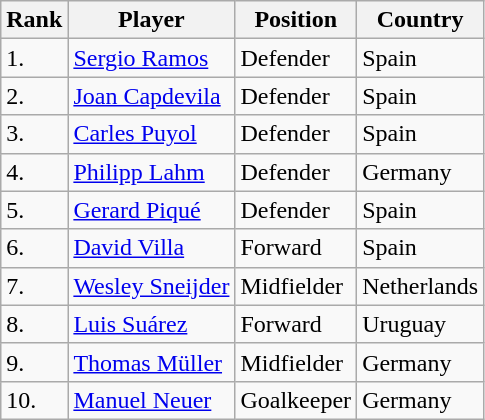<table class="sortable wikitable">
<tr>
<th>Rank</th>
<th>Player</th>
<th>Position</th>
<th>Country</th>
</tr>
<tr>
<td>1.</td>
<td><a href='#'>Sergio Ramos</a></td>
<td>Defender</td>
<td>Spain</td>
</tr>
<tr>
<td>2.</td>
<td><a href='#'>Joan Capdevila</a></td>
<td>Defender</td>
<td>Spain</td>
</tr>
<tr>
<td>3.</td>
<td><a href='#'>Carles Puyol</a></td>
<td>Defender</td>
<td>Spain</td>
</tr>
<tr>
<td>4.</td>
<td><a href='#'>Philipp Lahm</a></td>
<td>Defender</td>
<td>Germany</td>
</tr>
<tr>
<td>5.</td>
<td><a href='#'>Gerard Piqué</a></td>
<td>Defender</td>
<td>Spain</td>
</tr>
<tr>
<td>6.</td>
<td><a href='#'>David Villa</a></td>
<td>Forward</td>
<td>Spain</td>
</tr>
<tr>
<td>7.</td>
<td><a href='#'>Wesley Sneijder</a></td>
<td>Midfielder</td>
<td>Netherlands</td>
</tr>
<tr>
<td>8.</td>
<td><a href='#'>Luis Suárez</a></td>
<td>Forward</td>
<td>Uruguay</td>
</tr>
<tr>
<td>9.</td>
<td><a href='#'>Thomas Müller</a></td>
<td>Midfielder</td>
<td>Germany</td>
</tr>
<tr>
<td>10.</td>
<td><a href='#'>Manuel Neuer</a></td>
<td>Goalkeeper</td>
<td>Germany</td>
</tr>
</table>
